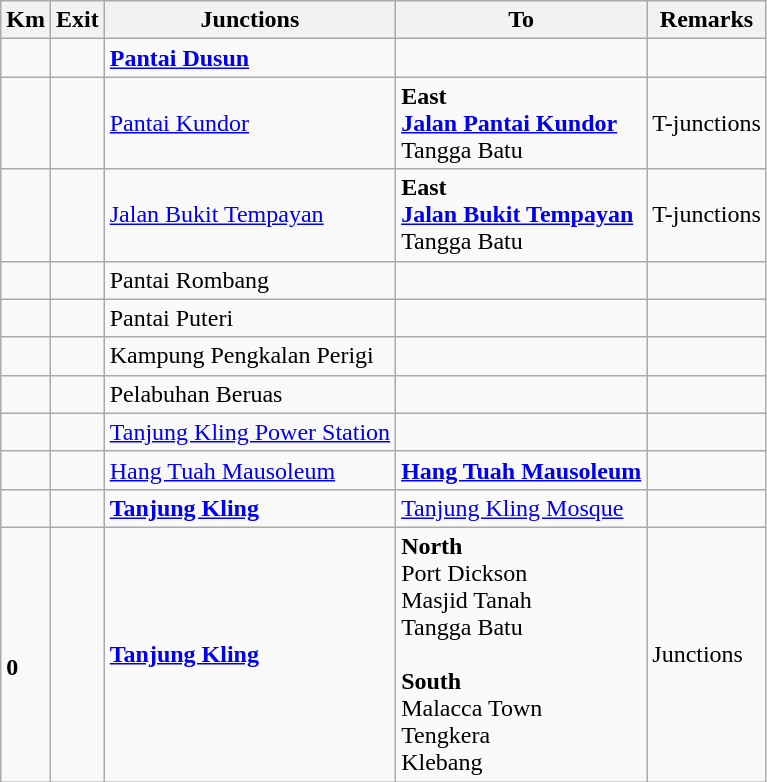<table class="wikitable">
<tr>
<th>Km</th>
<th>Exit</th>
<th>Junctions</th>
<th>To</th>
<th>Remarks</th>
</tr>
<tr>
<td></td>
<td></td>
<td><strong><a href='#'>Pantai Dusun</a></strong></td>
<td> </td>
<td></td>
</tr>
<tr>
<td></td>
<td></td>
<td><a href='#'>Pantai Kundor</a></td>
<td><strong>East</strong><br> <strong><a href='#'>Jalan Pantai Kundor</a></strong><br>Tangga Batu</td>
<td>T-junctions</td>
</tr>
<tr>
<td></td>
<td></td>
<td><a href='#'>Jalan Bukit Tempayan</a></td>
<td><strong>East</strong><br> <strong><a href='#'>Jalan Bukit Tempayan</a></strong><br>Tangga Batu</td>
<td>T-junctions</td>
</tr>
<tr>
<td></td>
<td></td>
<td>Pantai Rombang</td>
<td> </td>
<td></td>
</tr>
<tr>
<td></td>
<td></td>
<td>Pantai Puteri</td>
<td> </td>
<td></td>
</tr>
<tr>
<td></td>
<td></td>
<td>Kampung Pengkalan Perigi</td>
<td></td>
<td></td>
</tr>
<tr>
<td></td>
<td></td>
<td>Pelabuhan Beruas</td>
<td></td>
<td></td>
</tr>
<tr>
<td></td>
<td></td>
<td><a href='#'>Tanjung Kling Power Station</a></td>
<td></td>
<td></td>
</tr>
<tr>
<td></td>
<td></td>
<td><a href='#'>Hang Tuah Mausoleum</a></td>
<td><strong><a href='#'>Hang Tuah Mausoleum</a></strong><br> </td>
<td></td>
</tr>
<tr>
<td></td>
<td></td>
<td><strong><a href='#'>Tanjung Kling</a></strong></td>
<td><a href='#'>Tanjung Kling Mosque</a></td>
<td></td>
</tr>
<tr>
<td><br><strong>0</strong></td>
<td></td>
<td><strong><a href='#'>Tanjung Kling</a></strong></td>
<td><strong>North</strong><br> Port Dickson<br> Masjid Tanah<br> Tangga Batu<br><br><strong>South</strong><br> Malacca Town<br> Tengkera<br> Klebang</td>
<td>Junctions</td>
</tr>
</table>
